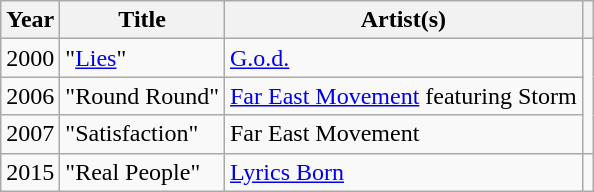<table class="wikitable sortable">
<tr>
<th>Year</th>
<th>Title</th>
<th>Artist(s)</th>
<th scope="col"></th>
</tr>
<tr>
<td>2000</td>
<td>"<a href='#'>Lies</a>"</td>
<td><a href='#'>G.o.d.</a></td>
<td rowspan="3" style="text-align:center;"></td>
</tr>
<tr>
<td>2006</td>
<td>"Round Round"</td>
<td><a href='#'>Far East Movement</a> featuring Storm</td>
</tr>
<tr>
<td>2007</td>
<td>"Satisfaction"</td>
<td>Far East Movement</td>
</tr>
<tr>
<td>2015</td>
<td>"Real People"</td>
<td><a href='#'>Lyrics Born</a></td>
<td style="text-align:center;"></td>
</tr>
</table>
